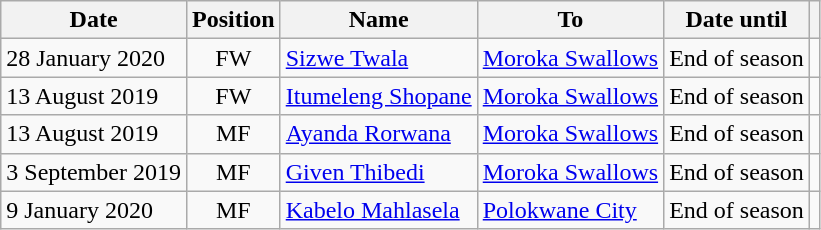<table class="wikitable">
<tr>
<th>Date</th>
<th>Position</th>
<th>Name</th>
<th>To</th>
<th>Date until</th>
<th></th>
</tr>
<tr>
<td>28 January 2020</td>
<td align="center">FW</td>
<td> <a href='#'>Sizwe Twala</a></td>
<td> <a href='#'>Moroka Swallows</a></td>
<td>End of season</td>
<td align="center"></td>
</tr>
<tr>
<td>13 August 2019</td>
<td align="center">FW</td>
<td> <a href='#'>Itumeleng Shopane</a></td>
<td> <a href='#'>Moroka Swallows</a></td>
<td>End of season</td>
<td align="center"></td>
</tr>
<tr>
<td>13 August 2019</td>
<td align="center">MF</td>
<td> <a href='#'>Ayanda Rorwana</a></td>
<td> <a href='#'>Moroka Swallows</a></td>
<td>End of season</td>
<td align="center"></td>
</tr>
<tr>
<td>3 September 2019</td>
<td align="center">MF</td>
<td> <a href='#'>Given Thibedi</a></td>
<td> <a href='#'>Moroka Swallows</a></td>
<td>End of season</td>
<td align="center"></td>
</tr>
<tr>
<td>9 January 2020</td>
<td align="center">MF</td>
<td> <a href='#'>Kabelo Mahlasela</a></td>
<td> <a href='#'>Polokwane City</a></td>
<td>End of season</td>
<td align="center"></td>
</tr>
</table>
